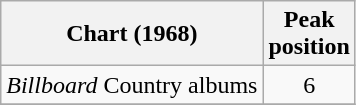<table class="wikitable">
<tr>
<th>Chart (1968)</th>
<th>Peak<br>position</th>
</tr>
<tr>
<td><em>Billboard</em> Country albums</td>
<td align="center">6</td>
</tr>
<tr>
</tr>
</table>
